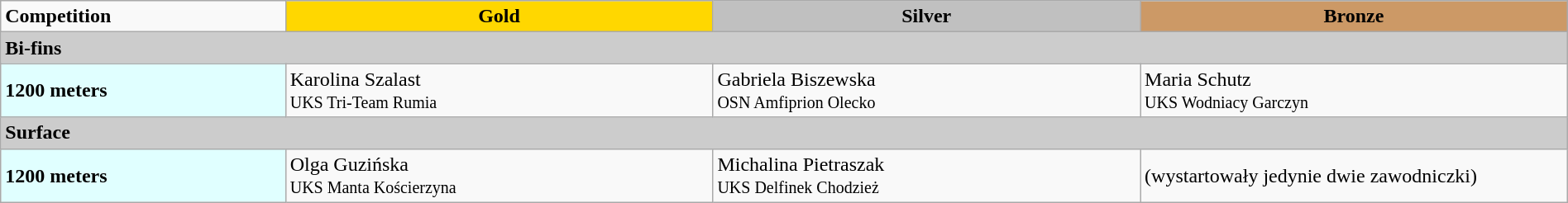<table class="wikitable" style="font-size:100%" width="100%">
<tr>
<td width="14%"><strong>Competition</strong></td>
<td align="center" bgcolor="gold" width="21%"><strong>Gold</strong></td>
<td align="center" bgcolor="silver" width="21%"><strong>Silver</strong></td>
<td align="center" bgcolor="CC9966" width="21%"><strong>Bronze</strong></td>
</tr>
<tr bgcolor="#cccccc">
<td colspan="4"><strong>Bi-fins</strong></td>
</tr>
<tr>
<td bgcolor="E0FFFF"><strong>1200 meters</strong></td>
<td>Karolina Szalast<br><small>UKS Tri-Team Rumia</small></td>
<td>Gabriela Biszewska<br><small>OSN Amfiprion Olecko</small></td>
<td>Maria Schutz<br><small>UKS Wodniacy Garczyn</small></td>
</tr>
<tr bgcolor="#cccccc">
<td colspan="4"><strong>Surface</strong></td>
</tr>
<tr>
<td bgcolor="E0FFFF"><strong>1200 meters</strong></td>
<td>Olga Guzińska<br><small>UKS Manta Kościerzyna</small></td>
<td>Michalina Pietraszak<br><small>UKS Delfinek Chodzież</small></td>
<td>(wystartowały jedynie dwie zawodniczki)</td>
</tr>
</table>
